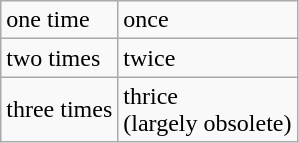<table class="wikitable">
<tr>
<td>one time</td>
<td>once</td>
</tr>
<tr>
<td>two times</td>
<td>twice</td>
</tr>
<tr>
<td>three times</td>
<td>thrice<br>(largely obsolete)</td>
</tr>
</table>
